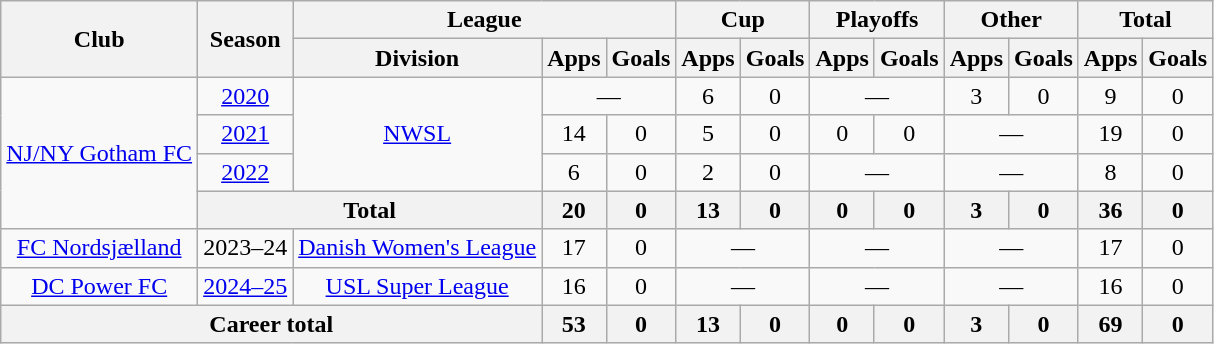<table class="wikitable" style="text-align: center;">
<tr>
<th rowspan="2" scope="col">Club</th>
<th rowspan="2" scope="col">Season</th>
<th colspan="3" scope="colgroup">League</th>
<th colspan="2" scope="colgroup">Cup</th>
<th colspan="2" scope="colgroup">Playoffs</th>
<th colspan="2" scope="colgroup">Other</th>
<th colspan="2" scope="colgroup">Total</th>
</tr>
<tr>
<th scope="col">Division</th>
<th scope="col">Apps</th>
<th scope="col">Goals</th>
<th scope="col">Apps</th>
<th scope="col">Goals</th>
<th scope="col">Apps</th>
<th scope="col">Goals</th>
<th scope="col">Apps</th>
<th scope="col">Goals</th>
<th scope="col">Apps</th>
<th scope="col">Goals</th>
</tr>
<tr>
<td rowspan="4"><a href='#'>NJ/NY Gotham FC</a></td>
<td><a href='#'>2020</a></td>
<td rowspan="3"><a href='#'>NWSL</a></td>
<td colspan="2">—</td>
<td>6</td>
<td>0</td>
<td colspan="2">—</td>
<td>3</td>
<td>0</td>
<td>9</td>
<td>0</td>
</tr>
<tr>
<td><a href='#'>2021</a></td>
<td>14</td>
<td>0</td>
<td>5</td>
<td>0</td>
<td>0</td>
<td>0</td>
<td colspan="2">—</td>
<td>19</td>
<td>0</td>
</tr>
<tr>
<td><a href='#'>2022</a></td>
<td>6</td>
<td>0</td>
<td>2</td>
<td>0</td>
<td colspan="2">—</td>
<td colspan="2">—</td>
<td>8</td>
<td>0</td>
</tr>
<tr>
<th colspan="2">Total</th>
<th>20</th>
<th>0</th>
<th>13</th>
<th>0</th>
<th>0</th>
<th>0</th>
<th>3</th>
<th>0</th>
<th>36</th>
<th>0</th>
</tr>
<tr>
<td><a href='#'>FC Nordsjælland</a></td>
<td>2023–24</td>
<td><a href='#'>Danish Women's League</a></td>
<td>17</td>
<td>0</td>
<td colspan="2">—</td>
<td colspan="2">—</td>
<td colspan="2">—</td>
<td>17</td>
<td>0</td>
</tr>
<tr>
<td><a href='#'>DC Power FC</a></td>
<td><a href='#'>2024–25</a></td>
<td><a href='#'>USL Super League</a></td>
<td>16</td>
<td>0</td>
<td colspan="2">—</td>
<td colspan="2">—</td>
<td colspan="2">—</td>
<td>16</td>
<td>0</td>
</tr>
<tr>
<th colspan="3">Career total</th>
<th>53</th>
<th>0</th>
<th>13</th>
<th>0</th>
<th>0</th>
<th>0</th>
<th>3</th>
<th>0</th>
<th>69</th>
<th>0</th>
</tr>
</table>
